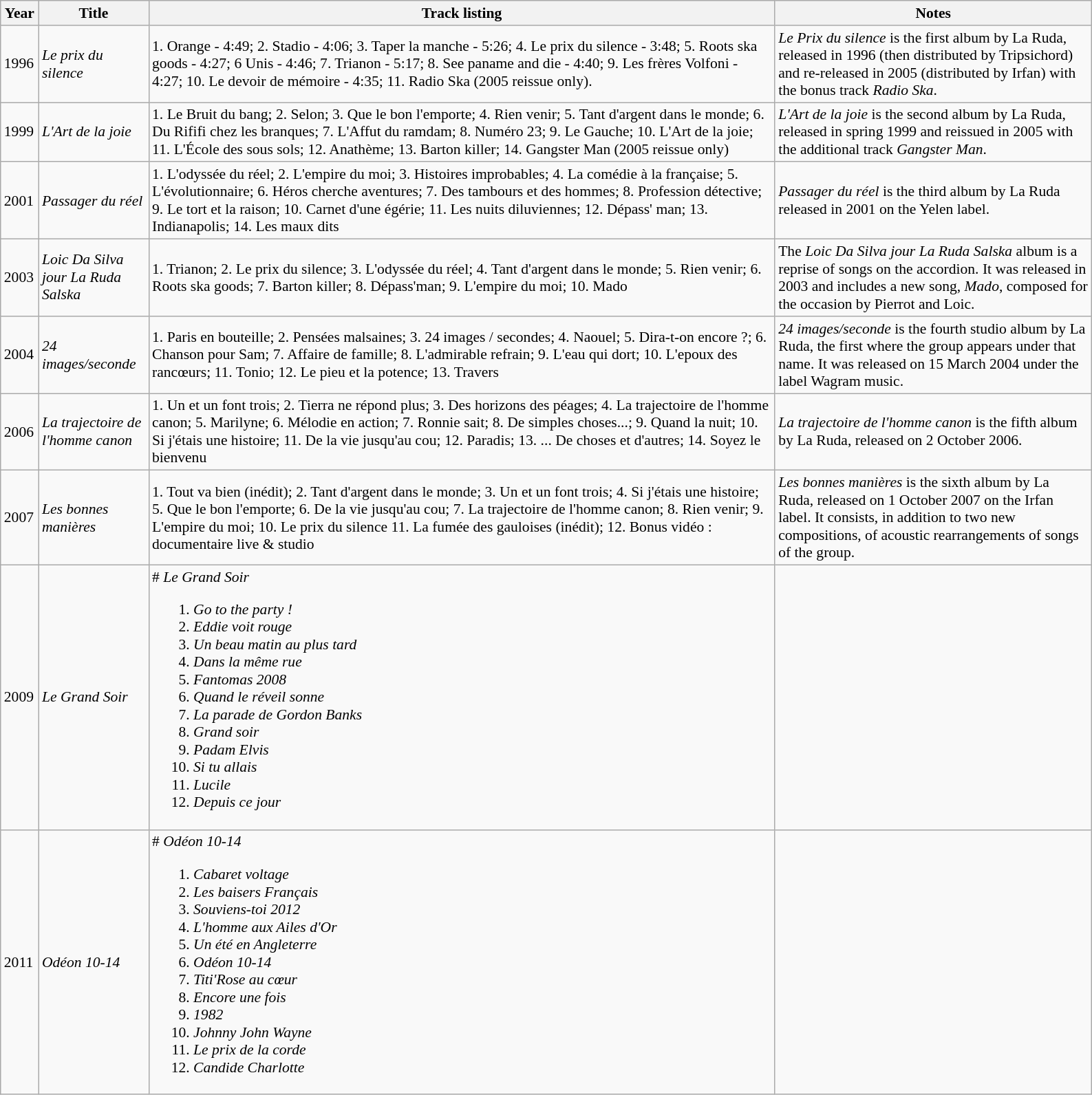<table class="wikitable" style="font-size: 90%; text-align: left;">
<tr>
<th style="width:30px">Year</th>
<th style="width:100px">Title</th>
<th style="width:600px">Track listing</th>
<th style="width:300px">Notes</th>
</tr>
<tr>
<td>1996</td>
<td><em>Le prix du silence</em></td>
<td>1. Orange - 4:49; 2. Stadio - 4:06; 3. Taper la manche - 5:26; 4. Le prix du silence - 3:48; 5. Roots ska goods - 4:27; 6 Unis - 4:46; 7. Trianon - 5:17; 8. See paname and die - 4:40; 9. Les frères Volfoni - 4:27; 10. Le devoir de mémoire - 4:35; 11. Radio Ska  (2005 reissue only).</td>
<td><em>Le Prix du silence</em> is the first album by La Ruda, released in 1996 (then distributed by Tripsichord) and re-released in 2005 (distributed by Irfan) with the bonus track <em>Radio Ska</em>.</td>
</tr>
<tr>
<td>1999</td>
<td><em>L'Art de la joie</em></td>
<td>1. Le Bruit du bang; 2. Selon; 3. Que le bon l'emporte; 4. Rien venir; 5. Tant d'argent dans le monde; 6. Du Rififi chez les branques; 7. L'Affut du ramdam; 8. Numéro 23; 9. Le Gauche; 10. L'Art de la joie; 11. L'École des sous sols;   12. Anathème; 13. Barton killer; 14. Gangster Man (2005 reissue only)</td>
<td><em>L'Art de la joie</em> is the second album by La Ruda, released in spring 1999 and reissued in 2005 with the additional track <em>Gangster Man</em>.</td>
</tr>
<tr>
<td>2001</td>
<td><em>Passager du réel</em></td>
<td>1. L'odyssée du réel; 2. L'empire du moi; 3. Histoires improbables; 4. La comédie à la française; 5. L'évolutionnaire; 6. Héros cherche aventures; 7. Des tambours et des hommes; 8. Profession détective; 9. Le tort et la raison; 10. Carnet d'une égérie; 11. Les nuits diluviennes; 12. Dépass' man; 13. Indianapolis; 14. Les maux dits</td>
<td><em>Passager du réel</em> is the third album by La Ruda released in 2001 on the Yelen label.</td>
</tr>
<tr>
<td>2003</td>
<td><em>Loic Da Silva jour La Ruda Salska</em></td>
<td>1. Trianon; 2. Le prix du silence; 3. L'odyssée du réel; 4. Tant d'argent dans le monde; 5. Rien venir; 6. Roots ska goods; 7. Barton killer; 8. Dépass'man; 9. L'empire du moi; 10. Mado</td>
<td>The <em>Loic Da Silva jour La Ruda Salska</em> album is a reprise of songs on the accordion. It was released in 2003 and includes a new song, <em>Mado</em>, composed for the occasion by Pierrot and Loic.</td>
</tr>
<tr>
<td>2004</td>
<td><em>24 images/seconde</em></td>
<td>1. Paris en bouteille; 2. Pensées malsaines; 3. 24 images / secondes; 4. Naouel; 5. Dira-t-on encore ?; 6. Chanson pour Sam; 7. Affaire de famille; 8. L'admirable refrain; 9. L'eau qui dort; 10. L'epoux des rancœurs; 11. Tonio; 12. Le pieu et la potence; 13. Travers</td>
<td><em>24 images/seconde</em> is the fourth studio album by La Ruda, the first where the group appears under that name. It was released on 15 March 2004 under the label Wagram music.</td>
</tr>
<tr>
<td>2006</td>
<td><em>La trajectoire de l'homme canon</em></td>
<td>1. Un et un font trois; 2. Tierra ne répond plus; 3. Des horizons des péages; 4. La trajectoire de l'homme canon; 5. Marilyne; 6. Mélodie en action; 7. Ronnie sait; 8. De simples choses...; 9. Quand la nuit; 10. Si j'étais une histoire; 11. De la vie jusqu'au cou; 12. Paradis; 13. ... De choses et d'autres; 14. Soyez le bienvenu</td>
<td><em>La trajectoire de l'homme canon</em> is the fifth album by La Ruda, released on 2 October 2006.</td>
</tr>
<tr>
<td>2007</td>
<td><em>Les bonnes manières</em></td>
<td>1. Tout va bien (inédit); 2. Tant d'argent dans le monde; 3. Un et un font trois; 4. Si j'étais une histoire; 5. Que le bon l'emporte; 6. De la vie jusqu'au cou; 7. La trajectoire de l'homme canon; 8. Rien venir; 9. L'empire du moi; 10. Le prix du silence 11. La fumée des gauloises (inédit); 12. Bonus vidéo : documentaire live & studio</td>
<td><em>Les bonnes manières</em> is the sixth album by La Ruda, released on 1 October 2007 on the Irfan label. It consists, in addition to two new compositions, of acoustic rearrangements of songs of the group.</td>
</tr>
<tr>
<td>2009</td>
<td><em>Le Grand Soir</em></td>
<td>#  <em>Le Grand Soir</em><br><ol><li><em> Go to the party ! </em></li><li><em>Eddie voit rouge </em></li><li><em>Un beau matin au plus tard</em></li><li><em>Dans la même rue </em></li><li><em>Fantomas 2008 </em></li><li><em>Quand le réveil sonne </em></li><li><em>La parade de Gordon Banks</em></li><li><em>Grand soir </em></li><li><em>Padam Elvis </em></li><li><em>Si tu allais </em></li><li><em>Lucile </em></li><li><em>Depuis ce jour</em></li></ol></td>
<td></td>
</tr>
<tr>
<td>2011</td>
<td><em>Odéon 10-14</em></td>
<td>#  <em>Odéon 10-14</em><br><ol><li><em>Cabaret voltage</em></li><li><em>Les baisers Français</em></li><li><em>Souviens-toi 2012</em></li><li><em>L'homme aux Ailes d'Or</em></li><li><em>Un été en Angleterre</em></li><li><em>Odéon 10-14</em></li><li><em>Titi'Rose au cœur</em></li><li><em>Encore une fois</em></li><li><em>1982</em></li><li><em>Johnny John Wayne</em></li><li><em>Le prix de la corde</em></li><li><em>Candide Charlotte</em></li></ol></td>
<td></td>
</tr>
</table>
